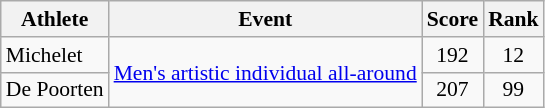<table class="wikitable" style="font-size:90%">
<tr>
<th>Athlete</th>
<th>Event</th>
<th>Score</th>
<th>Rank</th>
</tr>
<tr align="center">
<td align="left">Michelet</td>
<td rowspan="2"><a href='#'>Men's artistic individual all-around</a></td>
<td>192</td>
<td>12</td>
</tr>
<tr align="center">
<td align="left">De Poorten</td>
<td>207</td>
<td>99</td>
</tr>
</table>
